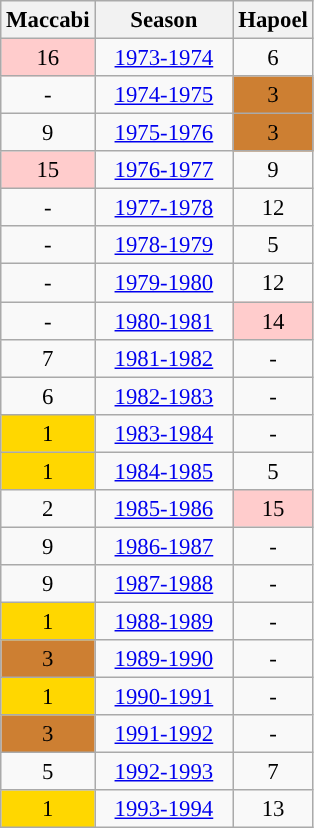<table class="wikitable sortable" style="font-size:95%; text-align:center">
<tr>
<th width=40>Maccabi</th>
<th width=85>Season</th>
<th width=40>Hapoel</th>
</tr>
<tr>
<td align="center"bgcolor="#ffcccc">16</td>
<td align=center><a href='#'>1973-1974</a></td>
<td align="center">6</td>
</tr>
<tr>
<td align=center>-</td>
<td align=center><a href='#'>1974-1975</a></td>
<td align="center"bgcolor="#CD7F32">3</td>
</tr>
<tr>
<td align=center>9</td>
<td align=center><a href='#'>1975-1976</a></td>
<td align="center"bgcolor="#CD7F32">3</td>
</tr>
<tr>
<td align="center"bgcolor="#ffcccc">15</td>
<td align=center><a href='#'>1976-1977</a></td>
<td align="center">9</td>
</tr>
<tr>
<td align=center>-</td>
<td align=center><a href='#'>1977-1978</a></td>
<td align="center">12</td>
</tr>
<tr>
<td align=center>-</td>
<td align=center><a href='#'>1978-1979</a></td>
<td align="center">5</td>
</tr>
<tr>
<td align=center>-</td>
<td align=center><a href='#'>1979-1980</a></td>
<td align="center">12</td>
</tr>
<tr>
<td align=center>-</td>
<td align=center><a href='#'>1980-1981</a></td>
<td align="center"bgcolor="#ffcccc">14</td>
</tr>
<tr>
<td align=center>7</td>
<td align=center><a href='#'>1981-1982</a></td>
<td align="center">-</td>
</tr>
<tr>
<td align=center>6</td>
<td align=center><a href='#'>1982-1983</a></td>
<td align="center">-</td>
</tr>
<tr>
<td align="center"bgcolor="#FFD700">1</td>
<td align=center><a href='#'>1983-1984</a></td>
<td align="center">-</td>
</tr>
<tr>
<td align="center"bgcolor="#FFD700">1</td>
<td align=center><a href='#'>1984-1985</a></td>
<td align="center">5</td>
</tr>
<tr>
<td align=center>2</td>
<td align=center><a href='#'>1985-1986</a></td>
<td align="center"bgcolor="#ffcccc">15</td>
</tr>
<tr>
<td align=center>9</td>
<td align=center><a href='#'>1986-1987</a></td>
<td align="center">-</td>
</tr>
<tr>
<td align=center>9</td>
<td align=center><a href='#'>1987-1988</a></td>
<td align="center">-</td>
</tr>
<tr>
<td align="center"bgcolor="#FFD700">1</td>
<td align=center><a href='#'>1988-1989</a></td>
<td align="center">-</td>
</tr>
<tr>
<td align="center"bgcolor="#CD7F32">3</td>
<td align=center><a href='#'>1989-1990</a></td>
<td align="center">-</td>
</tr>
<tr>
<td align="center"bgcolor="#FFD700">1</td>
<td align=center><a href='#'>1990-1991</a></td>
<td align="center">-</td>
</tr>
<tr>
<td align="center"bgcolor="#CD7F32">3</td>
<td align=center><a href='#'>1991-1992</a></td>
<td align="center">-</td>
</tr>
<tr>
<td align=center>5</td>
<td align=center><a href='#'>1992-1993</a></td>
<td align=center>7</td>
</tr>
<tr>
<td align="center"bgcolor="#FFD700">1</td>
<td align=center><a href='#'>1993-1994</a></td>
<td align=center>13</td>
</tr>
</table>
